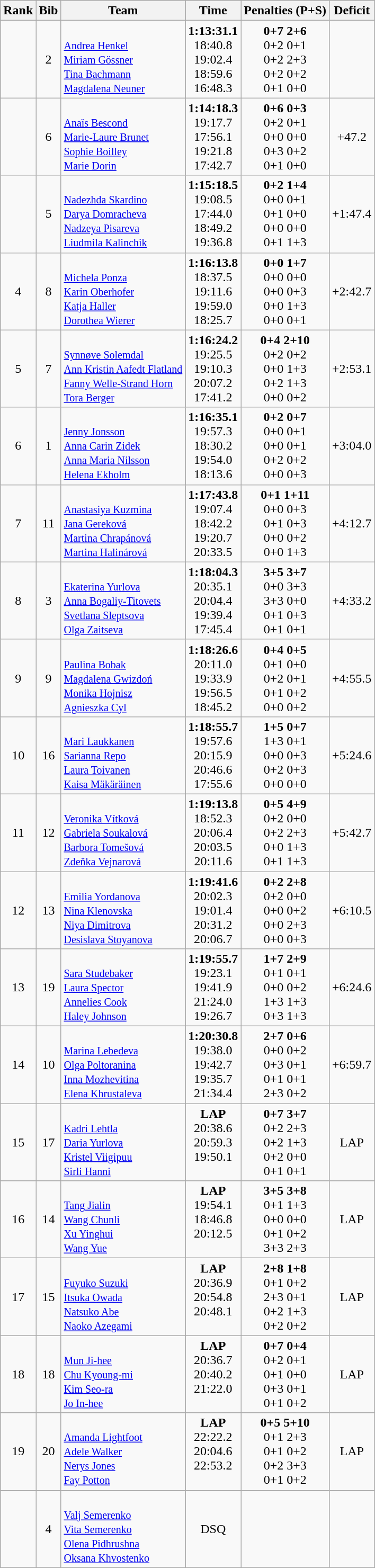<table class="wikitable sortable" style="text-align:center">
<tr>
<th>Rank</th>
<th>Bib</th>
<th>Team</th>
<th>Time</th>
<th>Penalties (P+S)</th>
<th>Deficit</th>
</tr>
<tr>
<td></td>
<td>2</td>
<td align=left><small><br><a href='#'>Andrea Henkel</a><br><a href='#'>Miriam Gössner</a><br><a href='#'>Tina Bachmann</a><br><a href='#'>Magdalena Neuner</a></small></td>
<td><strong>1:13:31.1</strong><br>18:40.8<br>19:02.4<br>18:59.6<br>16:48.3</td>
<td><strong>0+7 2+6</strong><br>0+2 0+1<br>0+2 2+3<br>0+2 0+2<br>0+1 0+0</td>
<td></td>
</tr>
<tr>
<td></td>
<td>6</td>
<td align=left><small><br><a href='#'>Anaïs Bescond</a><br><a href='#'>Marie-Laure Brunet</a><br><a href='#'>Sophie Boilley</a><br><a href='#'>Marie Dorin</a></small></td>
<td><strong>1:14:18.3</strong><br>19:17.7<br>17:56.1<br>19:21.8<br>17:42.7</td>
<td><strong>0+6 0+3</strong><br>0+2 0+1<br>0+0 0+0<br>0+3 0+2<br>0+1 0+0</td>
<td>+47.2</td>
</tr>
<tr>
<td></td>
<td>5</td>
<td align=left><small><br><a href='#'>Nadezhda Skardino</a><br><a href='#'>Darya Domracheva</a><br><a href='#'>Nadzeya Pisareva</a><br><a href='#'>Liudmila Kalinchik</a></small></td>
<td><strong>1:15:18.5</strong><br>19:08.5<br>17:44.0<br>18:49.2<br>19:36.8</td>
<td><strong>0+2 1+4</strong><br>0+0 0+1<br>0+1 0+0<br>0+0 0+0<br>0+1 1+3</td>
<td>+1:47.4</td>
</tr>
<tr>
<td>4</td>
<td>8</td>
<td align=left><small><br><a href='#'>Michela Ponza</a><br><a href='#'>Karin Oberhofer</a><br><a href='#'>Katja Haller</a><br><a href='#'>Dorothea Wierer</a></small></td>
<td><strong>1:16:13.8</strong><br>18:37.5<br>19:11.6<br>19:59.0<br>18:25.7</td>
<td><strong>0+0 1+7</strong><br>0+0 0+0<br>0+0 0+3<br>0+0 1+3<br>0+0 0+1</td>
<td>+2:42.7</td>
</tr>
<tr>
<td>5</td>
<td>7</td>
<td align=left><small><br><a href='#'>Synnøve Solemdal</a><br><a href='#'>Ann Kristin Aafedt Flatland</a><br><a href='#'>Fanny Welle-Strand Horn</a><br><a href='#'>Tora Berger</a></small></td>
<td><strong>1:16:24.2</strong><br>19:25.5<br>19:10.3<br>20:07.2<br>17:41.2</td>
<td><strong>0+4 2+10</strong><br>0+2 0+2<br>0+0 1+3<br>0+2 1+3<br>0+0 0+2</td>
<td>+2:53.1</td>
</tr>
<tr>
<td>6</td>
<td>1</td>
<td align=left><small><br><a href='#'>Jenny Jonsson</a><br><a href='#'>Anna Carin Zidek</a><br><a href='#'>Anna Maria Nilsson</a><br><a href='#'>Helena Ekholm</a></small></td>
<td><strong>1:16:35.1</strong> <br>19:57.3<br>18:30.2<br>19:54.0<br> 18:13.6</td>
<td><strong>0+2 0+7</strong><br>0+0 0+1<br>0+0 0+1<br>0+2 0+2<br>0+0 0+3</td>
<td>+3:04.0</td>
</tr>
<tr>
<td>7</td>
<td>11</td>
<td align=left><small><br><a href='#'>Anastasiya Kuzmina</a><br><a href='#'>Jana Gereková</a><br><a href='#'>Martina Chrapánová</a><br><a href='#'>Martina Halinárová</a></small></td>
<td><strong>1:17:43.8</strong> <br>19:07.4<br>18:42.2<br>19:20.7<br> 20:33.5</td>
<td><strong>0+1 1+11</strong><br>0+0 0+3<br>0+1 0+3<br>0+0 0+2<br>0+0 1+3</td>
<td>+4:12.7</td>
</tr>
<tr>
<td>8</td>
<td>3</td>
<td align=left><small><br><a href='#'>Ekaterina Yurlova</a><br><a href='#'>Anna Bogaliy-Titovets</a><br><a href='#'>Svetlana Sleptsova</a><br><a href='#'>Olga Zaitseva</a></small></td>
<td><strong>1:18:04.3</strong> <br>20:35.1<br>20:04.4<br>19:39.4<br>17:45.4</td>
<td><strong>3+5 3+7</strong><br>0+0 3+3<br>3+3 0+0<br>0+1 0+3<br>0+1 0+1</td>
<td>+4:33.2</td>
</tr>
<tr>
<td>9</td>
<td>9</td>
<td align=left><small><br><a href='#'>Paulina Bobak</a><br><a href='#'>Magdalena Gwizdoń</a><br><a href='#'>Monika Hojnisz</a><br><a href='#'>Agnieszka Cyl</a></small></td>
<td><strong> 1:18:26.6</strong> <br>20:11.0<br>19:33.9<br>19:56.5<br> 18:45.2</td>
<td><strong>0+4 0+5</strong><br>0+1 0+0<br>0+2 0+1<br>0+1 0+2<br>0+0 0+2</td>
<td>+4:55.5</td>
</tr>
<tr>
<td>10</td>
<td>16</td>
<td align=left><small><br><a href='#'>Mari Laukkanen</a><br><a href='#'>Sarianna Repo</a><br><a href='#'>Laura Toivanen</a><br><a href='#'>Kaisa Mäkäräinen</a></small></td>
<td><strong>1:18:55.7</strong> <br>19:57.6<br>20:15.9<br>20:46.6<br>17:55.6</td>
<td><strong>1+5 0+7</strong><br>1+3 0+1<br>0+0 0+3<br>0+2 0+3<br>0+0 0+0</td>
<td>+5:24.6</td>
</tr>
<tr>
<td>11</td>
<td>12</td>
<td align=left><small><br><a href='#'>Veronika Vítková</a><br><a href='#'>Gabriela Soukalová</a><br><a href='#'>Barbora Tomešová</a><br><a href='#'>Zdeňka Vejnarová</a></small></td>
<td><strong>1:19:13.8</strong> <br>18:52.3<br>20:06.4<br>20:03.5<br>20:11.6</td>
<td><strong>0+5 4+9</strong><br>0+2 0+0<br>0+2 2+3<br>0+0 1+3<br>0+1 1+3</td>
<td>+5:42.7</td>
</tr>
<tr>
<td>12</td>
<td>13</td>
<td align=left><small><br><a href='#'>Emilia Yordanova</a><br><a href='#'>Nina Klenovska</a><br><a href='#'>Niya Dimitrova</a><br><a href='#'>Desislava Stoyanova</a></small></td>
<td><strong>1:19:41.6</strong><br>20:02.3<br>19:01.4<br>20:31.2<br> 20:06.7</td>
<td><strong>0+2 2+8</strong><br>0+2 0+0<br>0+0 0+2<br>0+0 2+3<br>0+0 0+3</td>
<td>+6:10.5</td>
</tr>
<tr>
<td>13</td>
<td>19</td>
<td align=left><small><br><a href='#'>Sara Studebaker</a><br><a href='#'>Laura Spector</a><br><a href='#'>Annelies Cook</a><br><a href='#'>Haley Johnson</a></small></td>
<td><strong>1:19:55.7</strong><br>19:23.1<br>19:41.9<br>21:24.0<br>19:26.7</td>
<td><strong>1+7 2+9</strong><br>0+1 0+1<br>0+0 0+2<br>1+3 1+3<br>0+3 1+3</td>
<td>+6:24.6</td>
</tr>
<tr>
<td>14</td>
<td>10</td>
<td align=left><small><br><a href='#'>Marina Lebedeva</a><br><a href='#'>Olga Poltoranina</a><br><a href='#'>Inna Mozhevitina</a><br><a href='#'>Elena Khrustaleva</a></small></td>
<td><strong>1:20:30.8</strong><br>19:38.0<br>19:42.7<br>19:35.7<br>21:34.4</td>
<td><strong>2+7 0+6</strong><br>0+0 0+2<br>0+3 0+1<br>0+1 0+1<br>2+3 0+2</td>
<td>+6:59.7</td>
</tr>
<tr>
<td>15</td>
<td>17</td>
<td align=left><small><br><a href='#'>Kadri Lehtla</a><br><a href='#'>Daria Yurlova</a><br><a href='#'>Kristel Viigipuu</a><br><a href='#'>Sirli Hanni</a></small></td>
<td><strong>LAP</strong><br>20:38.6<br>20:59.3<br>19:50.1<br><br></td>
<td><strong>0+7 3+7</strong><br>0+2 2+3<br>0+2 1+3<br>0+2 0+0<br>0+1 0+1</td>
<td>LAP</td>
</tr>
<tr>
<td>16</td>
<td>14</td>
<td align=left><small><br><a href='#'>Tang Jialin</a><br><a href='#'>Wang Chunli</a><br><a href='#'>Xu Yinghui</a><br><a href='#'>Wang Yue</a></small></td>
<td><strong>LAP</strong><br>19:54.1<br>18:46.8<br>20:12.5<br><br></td>
<td><strong>3+5 3+8</strong><br>0+1 1+3<br>0+0 0+0<br>0+1 0+2<br>3+3 2+3</td>
<td>LAP</td>
</tr>
<tr>
<td>17</td>
<td>15</td>
<td align=left><small><br><a href='#'>Fuyuko Suzuki</a><br><a href='#'>Itsuka Owada</a><br><a href='#'>Natsuko Abe</a><br><a href='#'>Naoko Azegami</a></small></td>
<td><strong>LAP</strong><br>20:36.9<br>20:54.8<br>20:48.1<br><br></td>
<td><strong>2+8 1+8</strong><br>0+1 0+2<br>2+3 0+1<br>0+2 1+3<br>0+2 0+2</td>
<td>LAP</td>
</tr>
<tr>
<td>18</td>
<td>18</td>
<td align=left><small><br><a href='#'>Mun Ji-hee</a><br><a href='#'>Chu Kyoung-mi</a><br><a href='#'>Kim Seo-ra</a><br><a href='#'>Jo In-hee</a></small></td>
<td><strong>LAP</strong><br>20:36.7<br>20:40.2<br>21:22.0<br><br></td>
<td><strong>0+7 0+4</strong><br>0+2 0+1<br>0+1 0+0<br>0+3 0+1<br>0+1 0+2</td>
<td>LAP</td>
</tr>
<tr>
<td>19</td>
<td>20</td>
<td align=left><small><br><a href='#'>Amanda Lightfoot</a><br><a href='#'>Adele Walker</a><br><a href='#'>Nerys Jones</a><br><a href='#'>Fay Potton</a></small></td>
<td><strong>LAP</strong><br>22:22.2<br>20:04.6<br>22:53.2<br><br></td>
<td><strong>0+5 5+10</strong><br>0+1 2+3<br>0+1 0+2<br>0+2 3+3<br>0+1 0+2</td>
<td>LAP</td>
</tr>
<tr>
<td></td>
<td>4</td>
<td align=left><small><br><a href='#'>Valj Semerenko</a><br><a href='#'>Vita Semerenko</a><br><a href='#'>Olena Pidhrushna</a><br><a href='#'>Oksana Khvostenko</a></small></td>
<td>DSQ</td>
<td></td>
<td></td>
</tr>
</table>
